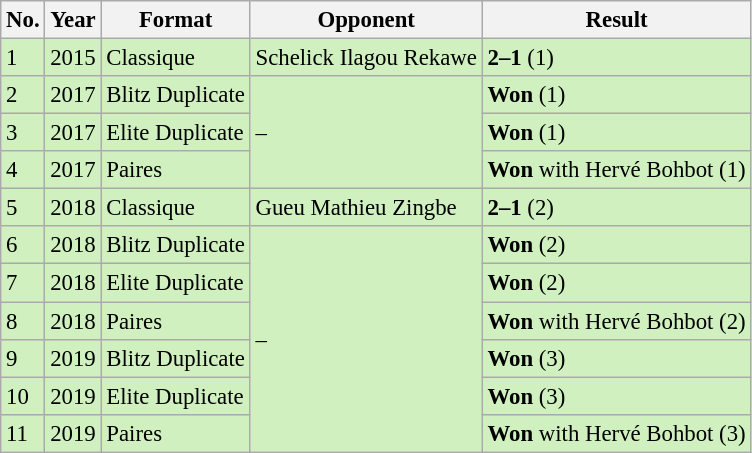<table class="wikitable" style="font-size:95%;">
<tr>
<th>No.</th>
<th>Year</th>
<th>Format</th>
<th>Opponent</th>
<th>Result</th>
</tr>
<tr style="background:#d0f0c0;">
<td>1</td>
<td>2015</td>
<td>Classique</td>
<td> Schelick Ilagou Rekawe</td>
<td><strong>2–1</strong> (1)</td>
</tr>
<tr style="background:#d0f0c0;">
<td>2</td>
<td>2017</td>
<td>Blitz Duplicate</td>
<td rowspan="3">–</td>
<td><strong>Won</strong> (1)</td>
</tr>
<tr style="background:#d0f0c0;">
<td>3</td>
<td>2017</td>
<td>Elite Duplicate</td>
<td><strong>Won</strong> (1)</td>
</tr>
<tr style="background:#d0f0c0;">
<td>4</td>
<td>2017</td>
<td>Paires</td>
<td><strong>Won</strong> with  Hervé Bohbot (1)</td>
</tr>
<tr style="background:#d0f0c0;">
<td>5</td>
<td>2018</td>
<td>Classique</td>
<td> Gueu Mathieu Zingbe</td>
<td><strong>2–1</strong> (2)</td>
</tr>
<tr style="background:#d0f0c0;">
<td>6</td>
<td>2018</td>
<td>Blitz Duplicate</td>
<td rowspan="6">–</td>
<td><strong>Won</strong> (2)</td>
</tr>
<tr style="background:#d0f0c0;">
<td>7</td>
<td>2018</td>
<td>Elite Duplicate</td>
<td><strong>Won</strong> (2)</td>
</tr>
<tr style="background:#d0f0c0;">
<td>8</td>
<td>2018</td>
<td>Paires</td>
<td><strong>Won</strong> with  Hervé Bohbot (2)</td>
</tr>
<tr style="background:#d0f0c0;">
<td>9</td>
<td>2019</td>
<td>Blitz Duplicate</td>
<td><strong>Won</strong> (3)</td>
</tr>
<tr style="background:#d0f0c0;">
<td>10</td>
<td>2019</td>
<td>Elite Duplicate</td>
<td><strong>Won</strong> (3)</td>
</tr>
<tr style="background:#d0f0c0;">
<td>11</td>
<td>2019</td>
<td>Paires</td>
<td><strong>Won</strong> with  Hervé Bohbot (3)</td>
</tr>
</table>
